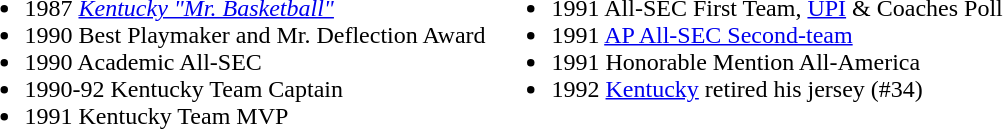<table>
<tr>
<td valign="Top"><br><ul><li>1987 <em><a href='#'>Kentucky "Mr. Basketball"</a></em></li><li>1990 Best Playmaker and Mr. Deflection Award</li><li>1990 Academic All-SEC</li><li>1990-92 Kentucky Team Captain</li><li>1991 Kentucky Team MVP</li></ul></td>
<td valign="Top"><br><ul><li>1991 All-SEC First Team, <a href='#'>UPI</a> & Coaches Poll</li><li>1991 <a href='#'>AP All-SEC Second-team</a></li><li>1991 Honorable Mention All-America</li><li>1992 <a href='#'>Kentucky</a> retired his jersey (#34)</li></ul></td>
</tr>
</table>
